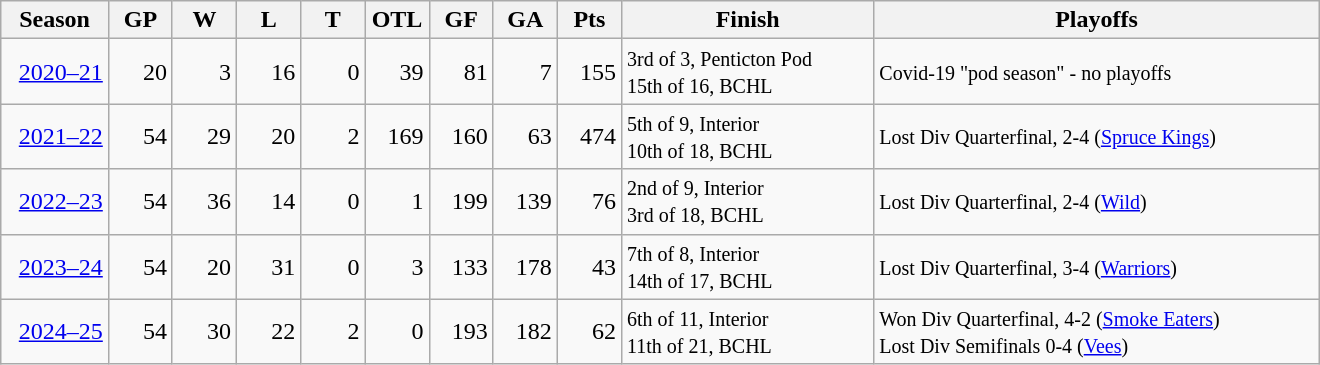<table class="wikitable" style="min-width:55em; text-align:right;">
<tr>
<th style=width:4em>Season</th>
<th style=width:2.2em><abbr>GP</abbr></th>
<th style=width:2.2em><abbr>W</abbr></th>
<th style=width:2.2em><abbr>L</abbr></th>
<th style=width:2.2em><abbr>T</abbr></th>
<th style=width:2.2em><abbr>OTL</abbr></th>
<th style=width:2.2em><abbr>GF</abbr></th>
<th style=width:2.2em><abbr>GA</abbr></th>
<th style=width:2.2em><abbr>Pts</abbr></th>
<th style=width:10em>Finish</th>
<th style=width:18em>Playoffs</th>
</tr>
<tr>
<td><a href='#'>2020–21</a></td>
<td>20</td>
<td>3</td>
<td>16</td>
<td>0</td>
<td>39</td>
<td>81</td>
<td>7</td>
<td>155</td>
<td align=left><small>3rd of 3, Penticton Pod<br>15th of 16, BCHL</small></td>
<td align=left><small>Covid-19 "pod season" - no playoffs</small></td>
</tr>
<tr>
<td><a href='#'>2021–22</a></td>
<td>54</td>
<td>29</td>
<td>20</td>
<td>2</td>
<td>169</td>
<td>160</td>
<td>63</td>
<td>474</td>
<td align=left><small>5th of 9, Interior<br>10th of 18, BCHL</small></td>
<td align=left><small>Lost Div Quarterfinal, 2-4 (<a href='#'>Spruce Kings</a>)</small></td>
</tr>
<tr>
<td><a href='#'>2022–23</a></td>
<td>54</td>
<td>36</td>
<td>14</td>
<td>0</td>
<td>1</td>
<td>199</td>
<td>139</td>
<td>76</td>
<td align=left><small>2nd of 9, Interior<br>3rd of 18, BCHL</small></td>
<td align=left><small>Lost Div Quarterfinal, 2-4 (<a href='#'>Wild</a>)</small></td>
</tr>
<tr>
<td><a href='#'>2023–24</a></td>
<td>54</td>
<td>20</td>
<td>31</td>
<td>0</td>
<td>3</td>
<td>133</td>
<td>178</td>
<td>43</td>
<td align=left><small>7th of 8, Interior<br>14th of 17, BCHL</small></td>
<td align=left><small>Lost Div Quarterfinal, 3-4 (<a href='#'>Warriors</a>)</small></td>
</tr>
<tr>
<td><a href='#'>2024–25</a></td>
<td>54</td>
<td>30</td>
<td>22</td>
<td>2</td>
<td>0</td>
<td>193</td>
<td>182</td>
<td>62</td>
<td align=left><small>6th of 11, Interior<br>11th of 21, BCHL</small></td>
<td align=left><small>Won Div Quarterfinal, 4-2 (<a href='#'>Smoke Eaters</a>)<br>Lost Div Semifinals 0-4 (<a href='#'>Vees</a>)</small></td>
</tr>
</table>
